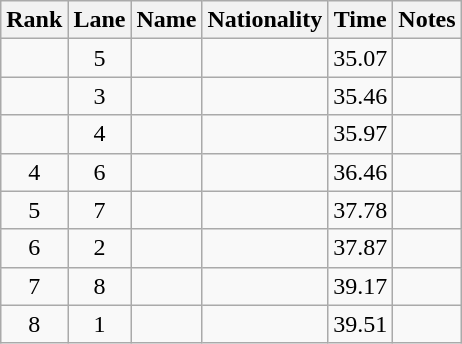<table class="wikitable sortable" style="text-align:center">
<tr>
<th>Rank</th>
<th>Lane</th>
<th>Name</th>
<th>Nationality</th>
<th>Time</th>
<th>Notes</th>
</tr>
<tr>
<td></td>
<td>5</td>
<td align=left></td>
<td align=left></td>
<td>35.07</td>
<td></td>
</tr>
<tr>
<td></td>
<td>3</td>
<td align=left></td>
<td align=left></td>
<td>35.46</td>
<td></td>
</tr>
<tr>
<td></td>
<td>4</td>
<td align=left></td>
<td align=left></td>
<td>35.97</td>
<td></td>
</tr>
<tr>
<td>4</td>
<td>6</td>
<td align=left></td>
<td align=left></td>
<td>36.46</td>
<td></td>
</tr>
<tr>
<td>5</td>
<td>7</td>
<td align=left></td>
<td align=left></td>
<td>37.78</td>
<td></td>
</tr>
<tr>
<td>6</td>
<td>2</td>
<td align=left></td>
<td align=left></td>
<td>37.87</td>
<td></td>
</tr>
<tr>
<td>7</td>
<td>8</td>
<td align=left></td>
<td align=left></td>
<td>39.17</td>
<td></td>
</tr>
<tr>
<td>8</td>
<td>1</td>
<td align=left></td>
<td align=left></td>
<td>39.51</td>
<td></td>
</tr>
</table>
